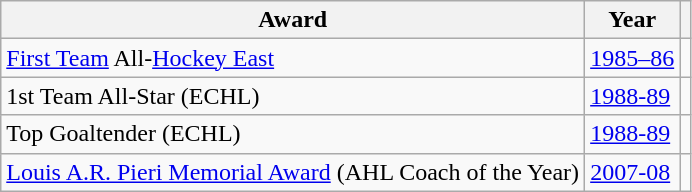<table class="wikitable">
<tr>
<th>Award</th>
<th>Year</th>
<th></th>
</tr>
<tr>
<td><a href='#'>First Team</a> All-<a href='#'>Hockey East</a></td>
<td><a href='#'>1985–86</a></td>
<td></td>
</tr>
<tr>
<td>1st Team All-Star (ECHL)</td>
<td><a href='#'>1988-89</a></td>
<td></td>
</tr>
<tr>
<td>Top Goaltender (ECHL)</td>
<td><a href='#'>1988-89</a></td>
<td></td>
</tr>
<tr>
<td><a href='#'>Louis A.R. Pieri Memorial Award</a> (AHL Coach of the Year)</td>
<td><a href='#'>2007-08</a></td>
<td></td>
</tr>
</table>
